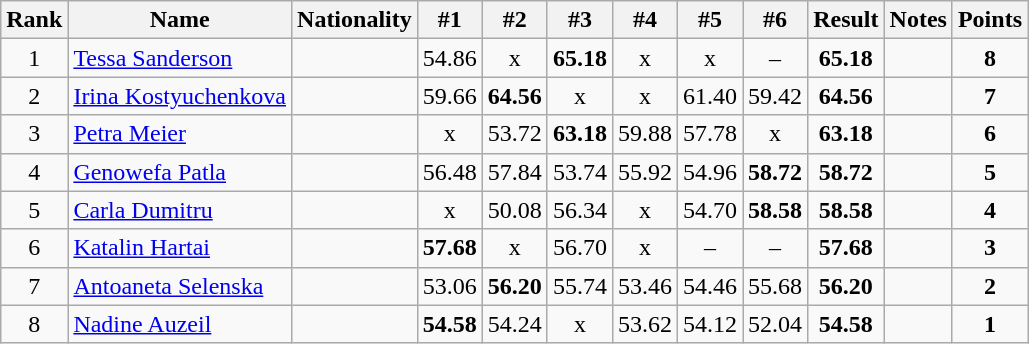<table class="wikitable sortable" style="text-align:center">
<tr>
<th>Rank</th>
<th>Name</th>
<th>Nationality</th>
<th>#1</th>
<th>#2</th>
<th>#3</th>
<th>#4</th>
<th>#5</th>
<th>#6</th>
<th>Result</th>
<th>Notes</th>
<th>Points</th>
</tr>
<tr>
<td>1</td>
<td align=left><a href='#'>Tessa Sanderson</a></td>
<td align=left></td>
<td>54.86</td>
<td>x</td>
<td><strong>65.18</strong></td>
<td>x</td>
<td>x</td>
<td>–</td>
<td><strong>65.18</strong></td>
<td></td>
<td><strong>8</strong></td>
</tr>
<tr>
<td>2</td>
<td align=left><a href='#'>Irina Kostyuchenkova</a></td>
<td align=left></td>
<td>59.66</td>
<td><strong>64.56</strong></td>
<td>x</td>
<td>x</td>
<td>61.40</td>
<td>59.42</td>
<td><strong>64.56</strong></td>
<td></td>
<td><strong>7</strong></td>
</tr>
<tr>
<td>3</td>
<td align=left><a href='#'>Petra Meier</a></td>
<td align=left></td>
<td>x</td>
<td>53.72</td>
<td><strong>63.18</strong></td>
<td>59.88</td>
<td>57.78</td>
<td>x</td>
<td><strong>63.18</strong></td>
<td></td>
<td><strong>6</strong></td>
</tr>
<tr>
<td>4</td>
<td align=left><a href='#'>Genowefa Patla</a></td>
<td align=left></td>
<td>56.48</td>
<td>57.84</td>
<td>53.74</td>
<td>55.92</td>
<td>54.96</td>
<td><strong>58.72</strong></td>
<td><strong>58.72</strong></td>
<td></td>
<td><strong>5</strong></td>
</tr>
<tr>
<td>5</td>
<td align=left><a href='#'>Carla Dumitru</a></td>
<td align=left></td>
<td>x</td>
<td>50.08</td>
<td>56.34</td>
<td>x</td>
<td>54.70</td>
<td><strong>58.58</strong></td>
<td><strong>58.58</strong></td>
<td></td>
<td><strong>4</strong></td>
</tr>
<tr>
<td>6</td>
<td align=left><a href='#'>Katalin Hartai</a></td>
<td align=left></td>
<td><strong>57.68</strong></td>
<td>x</td>
<td>56.70</td>
<td>x</td>
<td>–</td>
<td>–</td>
<td><strong>57.68</strong></td>
<td></td>
<td><strong>3</strong></td>
</tr>
<tr>
<td>7</td>
<td align=left><a href='#'>Antoaneta Selenska</a></td>
<td align=left></td>
<td>53.06</td>
<td><strong>56.20</strong></td>
<td>55.74</td>
<td>53.46</td>
<td>54.46</td>
<td>55.68</td>
<td><strong>56.20</strong></td>
<td></td>
<td><strong>2</strong></td>
</tr>
<tr>
<td>8</td>
<td align=left><a href='#'>Nadine Auzeil</a></td>
<td align=left></td>
<td><strong>54.58</strong></td>
<td>54.24</td>
<td>x</td>
<td>53.62</td>
<td>54.12</td>
<td>52.04</td>
<td><strong>54.58</strong></td>
<td></td>
<td><strong>1</strong></td>
</tr>
</table>
